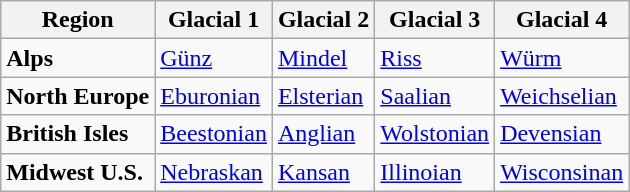<table class="wikitable">
<tr>
<th>Region</th>
<th>Glacial 1</th>
<th>Glacial 2</th>
<th>Glacial 3</th>
<th>Glacial 4</th>
</tr>
<tr>
<td><strong>Alps</strong></td>
<td><a href='#'>Günz</a></td>
<td><a href='#'>Mindel</a></td>
<td><a href='#'>Riss</a></td>
<td><a href='#'>Würm</a></td>
</tr>
<tr>
<td><strong>North Europe</strong></td>
<td><a href='#'>Eburonian</a></td>
<td><a href='#'>Elsterian</a></td>
<td><a href='#'>Saalian</a></td>
<td><a href='#'>Weichselian</a></td>
</tr>
<tr>
<td><strong>British Isles</strong></td>
<td><a href='#'>Beestonian</a></td>
<td><a href='#'>Anglian</a></td>
<td><a href='#'>Wolstonian</a></td>
<td><a href='#'>Devensian</a></td>
</tr>
<tr>
<td><strong>Midwest U.S.</strong></td>
<td><a href='#'>Nebraskan</a></td>
<td><a href='#'>Kansan</a></td>
<td><a href='#'>Illinoian</a></td>
<td><a href='#'>Wisconsinan</a></td>
</tr>
</table>
